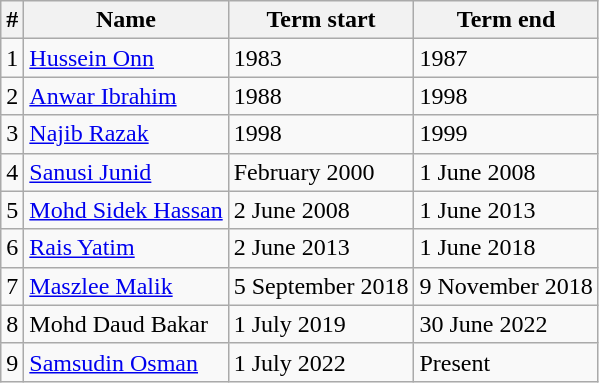<table class="wikitable sortable">
<tr>
<th>#</th>
<th>Name</th>
<th>Term start</th>
<th>Term end</th>
</tr>
<tr>
<td>1</td>
<td><a href='#'>Hussein Onn</a></td>
<td>1983</td>
<td>1987</td>
</tr>
<tr>
<td>2</td>
<td><a href='#'>Anwar Ibrahim</a></td>
<td>1988</td>
<td>1998</td>
</tr>
<tr>
<td>3</td>
<td><a href='#'>Najib Razak</a></td>
<td>1998</td>
<td>1999</td>
</tr>
<tr>
<td>4</td>
<td><a href='#'>Sanusi Junid</a></td>
<td>February 2000</td>
<td>1 June 2008</td>
</tr>
<tr>
<td>5</td>
<td><a href='#'>Mohd Sidek Hassan</a></td>
<td>2 June 2008</td>
<td>1 June 2013</td>
</tr>
<tr>
<td>6</td>
<td><a href='#'>Rais Yatim</a></td>
<td>2 June 2013</td>
<td>1 June 2018</td>
</tr>
<tr>
<td>7</td>
<td><a href='#'>Maszlee Malik</a></td>
<td>5 September 2018</td>
<td>9 November 2018</td>
</tr>
<tr>
<td>8</td>
<td>Mohd Daud Bakar</td>
<td>1 July 2019</td>
<td>30 June 2022</td>
</tr>
<tr>
<td>9</td>
<td><a href='#'>Samsudin Osman</a></td>
<td>1 July 2022</td>
<td data-sort-value="9999">Present</td>
</tr>
</table>
